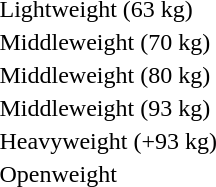<table>
<tr>
<td rowspan=2>Lightweight (63 kg)<br></td>
<td rowspan=2></td>
<td rowspan=2></td>
<td></td>
</tr>
<tr>
<td></td>
</tr>
<tr>
<td rowspan=2>Middleweight (70 kg)<br></td>
<td rowspan=2></td>
<td rowspan=2></td>
<td></td>
</tr>
<tr>
<td></td>
</tr>
<tr>
<td rowspan=2>Middleweight (80 kg)<br></td>
<td rowspan=2></td>
<td rowspan=2></td>
<td></td>
</tr>
<tr>
<td></td>
</tr>
<tr>
<td rowspan=2>Middleweight (93 kg)<br></td>
<td rowspan=2></td>
<td rowspan=2></td>
<td></td>
</tr>
<tr>
<td></td>
</tr>
<tr>
<td rowspan=2>Heavyweight (+93 kg)<br></td>
<td rowspan=2></td>
<td rowspan=2></td>
<td></td>
</tr>
<tr>
<td></td>
</tr>
<tr>
<td rowspan=2>Openweight<br></td>
<td rowspan=2></td>
<td rowspan=2></td>
<td></td>
</tr>
<tr>
<td></td>
</tr>
</table>
